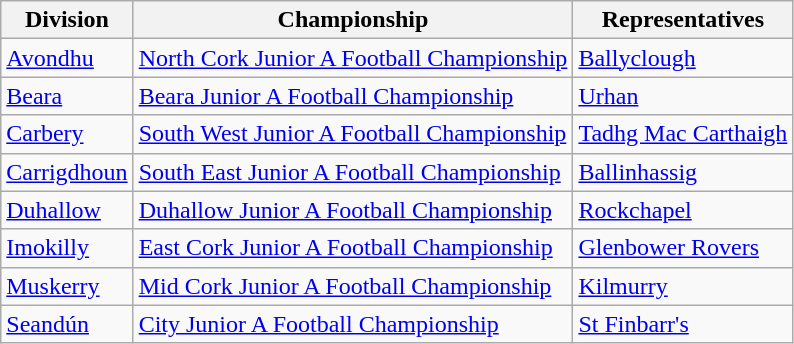<table class="wikitable">
<tr>
<th>Division</th>
<th>Championship</th>
<th>Representatives</th>
</tr>
<tr>
<td><a href='#'>Avondhu</a></td>
<td><a href='#'>North Cork Junior A Football Championship</a></td>
<td><a href='#'>Ballyclough</a></td>
</tr>
<tr>
<td><a href='#'>Beara</a></td>
<td><a href='#'>Beara Junior A Football Championship</a></td>
<td><a href='#'>Urhan</a></td>
</tr>
<tr>
<td><a href='#'>Carbery</a></td>
<td><a href='#'>South West Junior A Football Championship</a></td>
<td><a href='#'>Tadhg Mac Carthaigh</a></td>
</tr>
<tr>
<td><a href='#'>Carrigdhoun</a></td>
<td><a href='#'>South East Junior A Football Championship</a></td>
<td><a href='#'>Ballinhassig</a></td>
</tr>
<tr>
<td><a href='#'>Duhallow</a></td>
<td><a href='#'>Duhallow Junior A Football Championship</a></td>
<td><a href='#'>Rockchapel</a></td>
</tr>
<tr>
<td><a href='#'>Imokilly</a></td>
<td><a href='#'>East Cork Junior A Football Championship</a></td>
<td><a href='#'>Glenbower Rovers</a></td>
</tr>
<tr>
<td><a href='#'>Muskerry</a></td>
<td><a href='#'>Mid Cork Junior A Football Championship</a></td>
<td><a href='#'>Kilmurry</a></td>
</tr>
<tr>
<td><a href='#'>Seandún</a></td>
<td><a href='#'>City Junior A Football Championship</a></td>
<td><a href='#'>St Finbarr's</a></td>
</tr>
</table>
